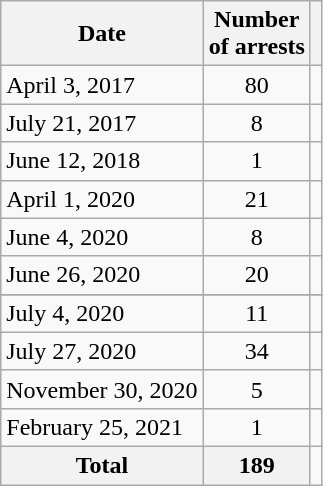<table class="wikitable sortable plainrowheaders">
<tr>
<th>Date</th>
<th>Number<br>of arrests</th>
<th text-align:center></th>
</tr>
<tr>
<td>April 3, 2017</td>
<td style="text-align:center">80</td>
<td style="text-align:center"></td>
</tr>
<tr>
<td>July 21, 2017</td>
<td style="text-align:center">8</td>
<td style="text-align:center"></td>
</tr>
<tr>
<td>June 12, 2018</td>
<td style="text-align:center">1</td>
<td style="text-align:center"></td>
</tr>
<tr>
<td>April 1, 2020</td>
<td style="text-align:center">21</td>
<td style="text-align:center"></td>
</tr>
<tr>
<td>June 4, 2020</td>
<td style="text-align:center">8</td>
<td style="text-align:center"></td>
</tr>
<tr>
<td>June 26, 2020</td>
<td style="text-align:center">20</td>
<td style="text-align:center"></td>
</tr>
<tr>
</tr>
<tr>
<td>July 4, 2020</td>
<td style="text-align:center">11</td>
<td style="text-align:center"></td>
</tr>
<tr>
<td>July 27, 2020</td>
<td style="text-align:center">34</td>
<td style="text-align:center"></td>
</tr>
<tr>
<td>November 30, 2020</td>
<td style="text-align:center">5</td>
<td style="text-align:center"></td>
</tr>
<tr>
<td>February 25, 2021</td>
<td style="text-align:center">1</td>
<td style="text-align:center"></td>
</tr>
<tr>
<th>Total</th>
<th>189</th>
</tr>
</table>
